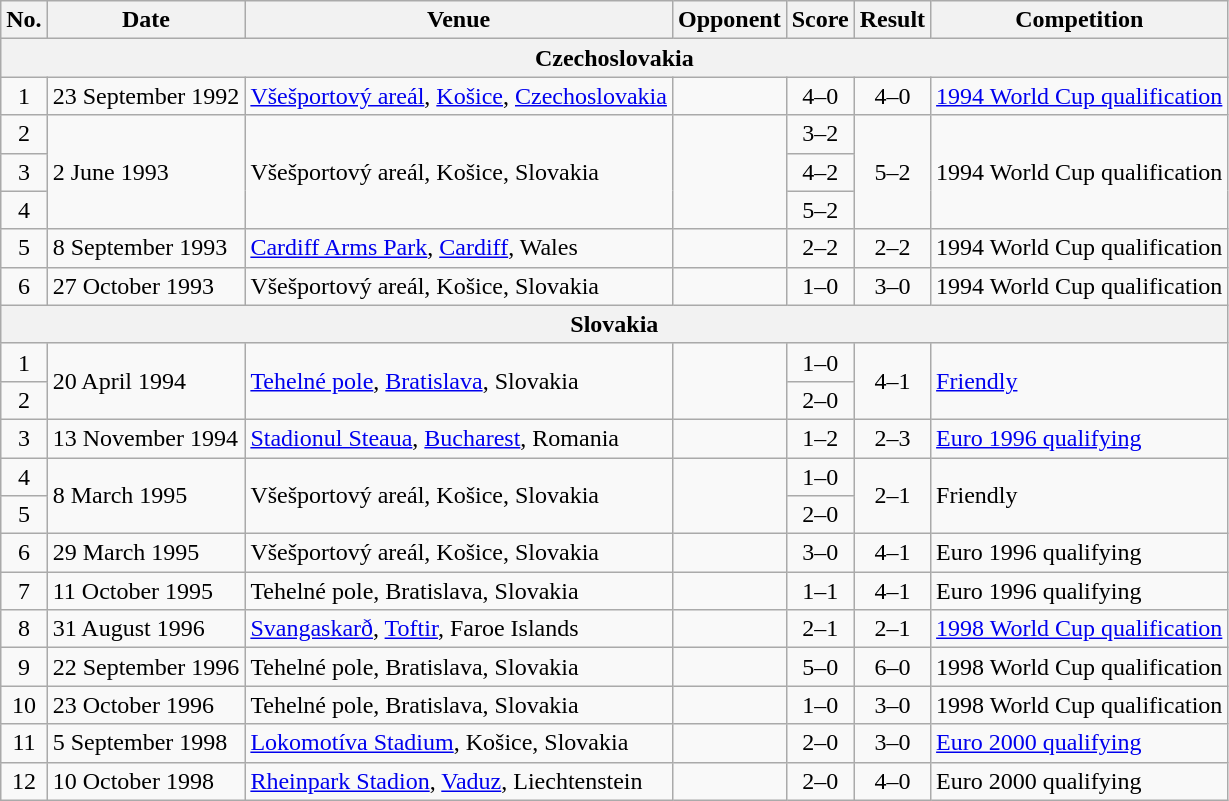<table class="wikitable sortable">
<tr>
<th scope="col">No.</th>
<th scope="col">Date</th>
<th scope="col">Venue</th>
<th scope="col">Opponent</th>
<th scope="col">Score</th>
<th scope="col">Result</th>
<th scope="col">Competition</th>
</tr>
<tr>
<th colspan="7">Czechoslovakia</th>
</tr>
<tr>
<td align="center">1</td>
<td>23 September 1992</td>
<td><a href='#'>Všešportový areál</a>, <a href='#'>Košice</a>, <a href='#'>Czechoslovakia</a></td>
<td></td>
<td align="center">4–0</td>
<td align="center">4–0</td>
<td><a href='#'>1994 World Cup qualification</a></td>
</tr>
<tr>
<td align="center">2</td>
<td rowspan="3">2 June 1993</td>
<td rowspan="3">Všešportový areál, Košice, Slovakia</td>
<td rowspan="3"></td>
<td align="center">3–2</td>
<td rowspan="3" style="text-align:center">5–2</td>
<td rowspan="3">1994 World Cup qualification</td>
</tr>
<tr>
<td align="center">3</td>
<td align="center">4–2</td>
</tr>
<tr>
<td align="center">4</td>
<td align="center">5–2</td>
</tr>
<tr>
<td align="center">5</td>
<td>8 September 1993</td>
<td><a href='#'>Cardiff Arms Park</a>, <a href='#'>Cardiff</a>, Wales</td>
<td></td>
<td align="center">2–2</td>
<td align="center">2–2</td>
<td>1994 World Cup qualification</td>
</tr>
<tr>
<td align="center">6</td>
<td>27 October 1993</td>
<td>Všešportový areál, Košice, Slovakia</td>
<td></td>
<td align="center">1–0</td>
<td align="center">3–0</td>
<td>1994 World Cup qualification</td>
</tr>
<tr>
<th colspan="7">Slovakia</th>
</tr>
<tr>
<td align="center">1</td>
<td rowspan="2">20 April 1994</td>
<td rowspan="2"><a href='#'>Tehelné pole</a>, <a href='#'>Bratislava</a>, Slovakia</td>
<td rowspan="2"></td>
<td align="center">1–0</td>
<td rowspan="2" style="text-align:center">4–1</td>
<td rowspan="2"><a href='#'>Friendly</a></td>
</tr>
<tr>
<td align="center">2</td>
<td align="center">2–0</td>
</tr>
<tr>
<td align="center">3</td>
<td>13 November 1994</td>
<td><a href='#'>Stadionul Steaua</a>, <a href='#'>Bucharest</a>, Romania</td>
<td></td>
<td align="center">1–2</td>
<td align="center">2–3</td>
<td><a href='#'>Euro 1996 qualifying</a></td>
</tr>
<tr>
<td align="center">4</td>
<td rowspan="2">8 March 1995</td>
<td rowspan="2">Všešportový areál, Košice, Slovakia</td>
<td rowspan="2"></td>
<td align="center">1–0</td>
<td rowspan="2" style="text-align:center">2–1</td>
<td rowspan="2">Friendly</td>
</tr>
<tr>
<td align="center">5</td>
<td align="center">2–0</td>
</tr>
<tr>
<td align="center">6</td>
<td>29 March 1995</td>
<td>Všešportový areál, Košice, Slovakia</td>
<td></td>
<td align="center">3–0</td>
<td align="center">4–1</td>
<td>Euro 1996 qualifying</td>
</tr>
<tr>
<td align="center">7</td>
<td>11 October 1995</td>
<td>Tehelné pole, Bratislava, Slovakia</td>
<td></td>
<td align="center">1–1</td>
<td align="center">4–1</td>
<td>Euro 1996 qualifying</td>
</tr>
<tr>
<td align="center">8</td>
<td>31 August 1996</td>
<td><a href='#'>Svangaskarð</a>, <a href='#'>Toftir</a>, Faroe Islands</td>
<td></td>
<td align="center">2–1</td>
<td align="center">2–1</td>
<td><a href='#'>1998 World Cup qualification</a></td>
</tr>
<tr>
<td align="center">9</td>
<td>22 September 1996</td>
<td>Tehelné pole, Bratislava, Slovakia</td>
<td></td>
<td align="center">5–0</td>
<td align="center">6–0</td>
<td>1998 World Cup qualification</td>
</tr>
<tr>
<td align="center">10</td>
<td>23 October 1996</td>
<td>Tehelné pole, Bratislava, Slovakia</td>
<td></td>
<td align="center">1–0</td>
<td align="center">3–0</td>
<td>1998 World Cup qualification</td>
</tr>
<tr>
<td align="center">11</td>
<td>5 September 1998</td>
<td><a href='#'>Lokomotíva Stadium</a>, Košice, Slovakia</td>
<td></td>
<td align="center">2–0</td>
<td align="center">3–0</td>
<td><a href='#'>Euro 2000 qualifying</a></td>
</tr>
<tr>
<td align="center">12</td>
<td>10 October 1998</td>
<td><a href='#'>Rheinpark Stadion</a>, <a href='#'>Vaduz</a>, Liechtenstein</td>
<td></td>
<td align="center">2–0</td>
<td align="center">4–0</td>
<td>Euro 2000 qualifying</td>
</tr>
</table>
